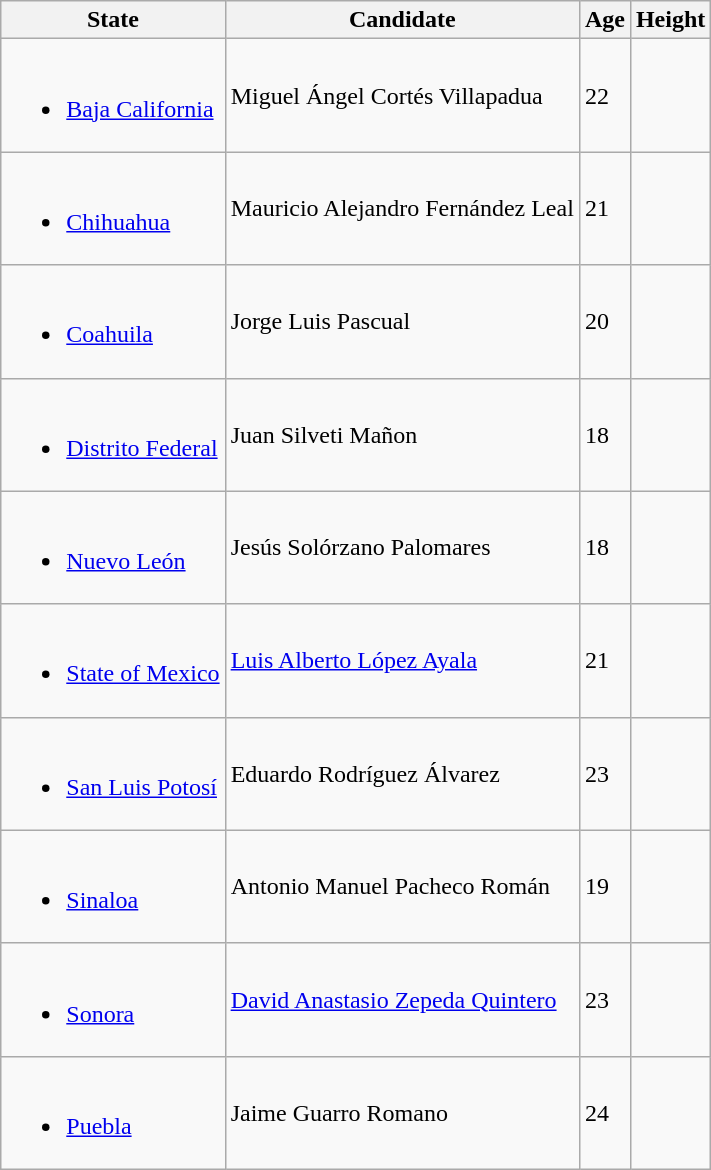<table class="wikitable sortable">
<tr>
<th>State</th>
<th>Candidate</th>
<th>Age</th>
<th>Height</th>
</tr>
<tr>
<td><br><ul><li><a href='#'>Baja California</a></li></ul></td>
<td>Miguel Ángel Cortés Villapadua</td>
<td>22</td>
<td></td>
</tr>
<tr>
<td><br><ul><li><a href='#'>Chihuahua</a></li></ul></td>
<td>Mauricio Alejandro Fernández Leal</td>
<td>21</td>
<td></td>
</tr>
<tr>
<td><br><ul><li><a href='#'>Coahuila</a></li></ul></td>
<td>Jorge Luis Pascual</td>
<td>20</td>
<td></td>
</tr>
<tr>
<td><br><ul><li><a href='#'>Distrito Federal</a></li></ul></td>
<td>Juan Silveti Mañon</td>
<td>18</td>
<td></td>
</tr>
<tr>
<td><br><ul><li><a href='#'>Nuevo León</a></li></ul></td>
<td>Jesús Solórzano Palomares</td>
<td>18</td>
<td></td>
</tr>
<tr>
<td><br><ul><li><a href='#'>State of Mexico</a></li></ul></td>
<td><a href='#'>Luis Alberto López Ayala</a></td>
<td>21</td>
<td></td>
</tr>
<tr>
<td><br><ul><li><a href='#'>San Luis Potosí</a></li></ul></td>
<td>Eduardo Rodríguez Álvarez</td>
<td>23</td>
<td></td>
</tr>
<tr>
<td><br><ul><li><a href='#'>Sinaloa</a></li></ul></td>
<td>Antonio Manuel Pacheco Román</td>
<td>19</td>
<td></td>
</tr>
<tr>
<td><br><ul><li><a href='#'>Sonora</a></li></ul></td>
<td><a href='#'>David Anastasio Zepeda Quintero</a></td>
<td>23</td>
<td></td>
</tr>
<tr>
<td><br><ul><li><a href='#'>Puebla</a></li></ul></td>
<td>Jaime Guarro Romano</td>
<td>24</td>
<td></td>
</tr>
</table>
